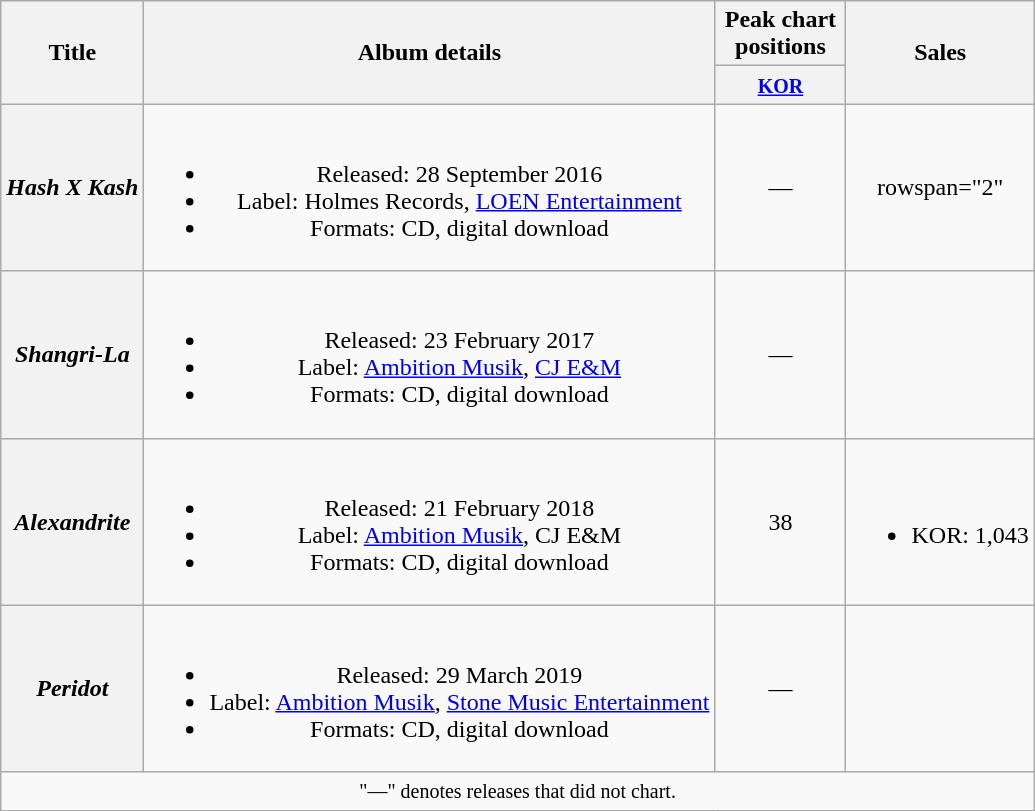<table class="wikitable plainrowheaders" style="text-align:center;">
<tr>
<th scope="col" rowspan="2">Title</th>
<th scope="col" rowspan="2">Album details</th>
<th scope="col" colspan="1" style="width:5em;">Peak chart positions</th>
<th scope="col" rowspan="2">Sales</th>
</tr>
<tr>
<th><small><a href='#'>KOR</a></small><br></th>
</tr>
<tr>
<th scope="row"><em>Hash X Kash</em></th>
<td><br><ul><li>Released: 28 September 2016</li><li>Label: Holmes Records, <a href='#'>LOEN Entertainment</a></li><li>Formats: CD, digital download</li></ul></td>
<td>—</td>
<td>rowspan="2" </td>
</tr>
<tr>
<th scope="row"><em>Shangri-La</em></th>
<td><br><ul><li>Released: 23 February 2017</li><li>Label: <a href='#'>Ambition Musik</a>, <a href='#'>CJ E&M</a></li><li>Formats: CD, digital download</li></ul></td>
<td>—</td>
</tr>
<tr>
<th scope="row"><em>Alexandrite</em></th>
<td><br><ul><li>Released: 21 February 2018</li><li>Label: <a href='#'>Ambition Musik</a>, CJ E&M</li><li>Formats: CD, digital download</li></ul></td>
<td>38</td>
<td><br><ul><li>KOR: 1,043</li></ul></td>
</tr>
<tr>
<th scope="row"><em>Peridot</em></th>
<td><br><ul><li>Released: 29 March 2019</li><li>Label: <a href='#'>Ambition Musik</a>, <a href='#'>Stone Music Entertainment</a></li><li>Formats: CD, digital download</li></ul></td>
<td>—</td>
<td></td>
</tr>
<tr>
<td colspan="4" align="center"><small>"—" denotes releases that did not chart.</small></td>
</tr>
</table>
